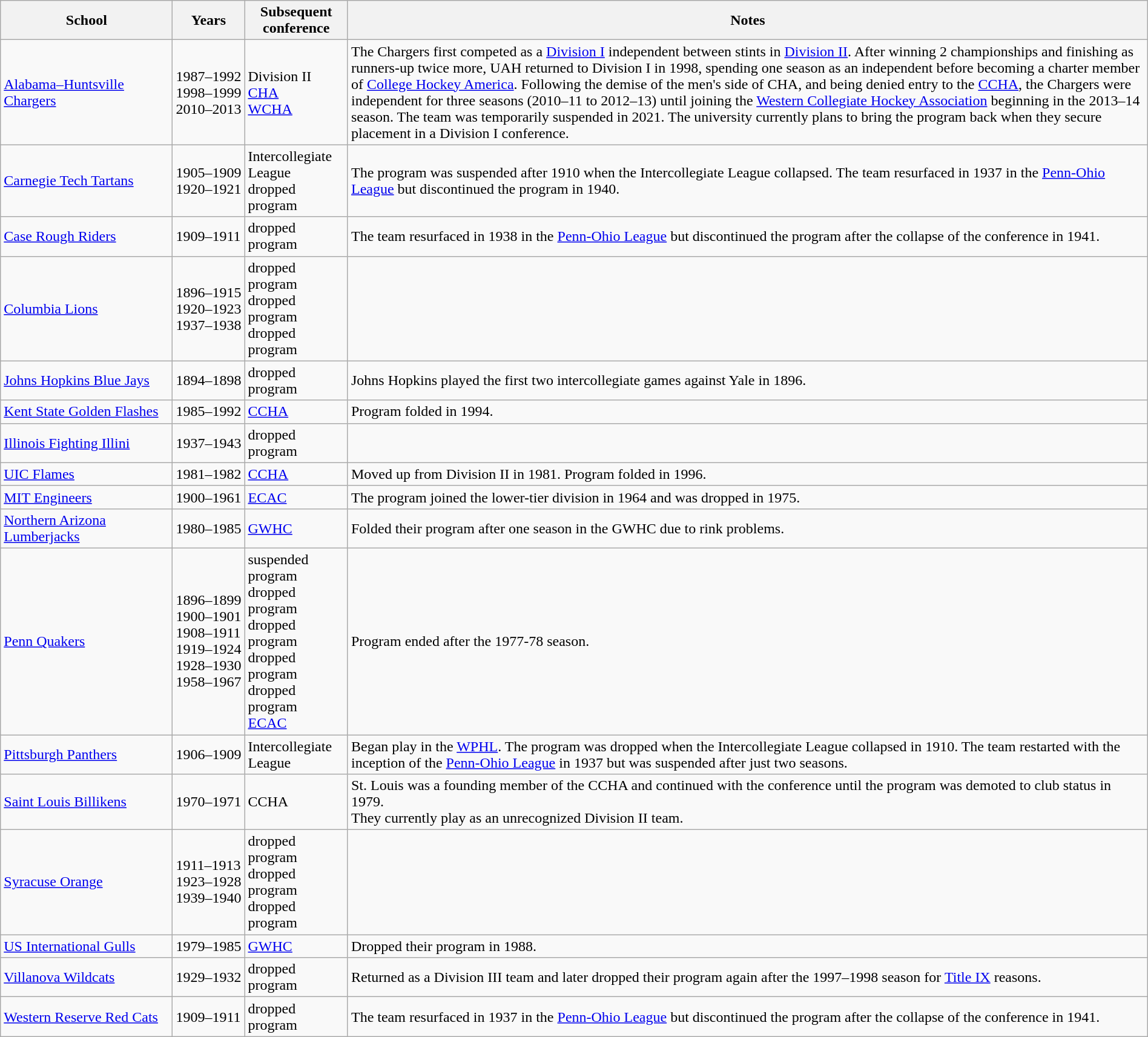<table class="wikitable" width="100%">
<tr>
<th width="15%">School</th>
<th>Years</th>
<th width="9%">Subsequent conference</th>
<th>Notes</th>
</tr>
<tr>
<td><a href='#'>Alabama–Huntsville Chargers</a></td>
<td style=white-space:nowrap>1987–1992<br>1998–1999<br>2010–2013</td>
<td>Division II<br><a href='#'>CHA</a><br><a href='#'>WCHA</a></td>
<td>The Chargers first competed as a <a href='#'>Division I</a> independent between stints in <a href='#'>Division II</a>.  After winning 2 championships and finishing as runners-up twice more, UAH returned to Division I in 1998, spending one season as an independent before becoming a charter member of <a href='#'>College Hockey America</a>.  Following the demise of the men's side of CHA, and being denied entry to the <a href='#'>CCHA</a>, the Chargers were independent for three seasons (2010–11 to 2012–13)  until joining the <a href='#'>Western Collegiate Hockey Association</a> beginning in the 2013–14 season. The team was temporarily suspended in 2021. The university currently plans to bring the program back when they secure placement in a Division I conference.</td>
</tr>
<tr>
<td><a href='#'>Carnegie Tech Tartans</a></td>
<td>1905–1909<br>1920–1921</td>
<td>Intercollegiate League<br>dropped program</td>
<td>The program was suspended after 1910 when the Intercollegiate League collapsed. The team resurfaced in 1937 in the <a href='#'>Penn-Ohio League</a> but discontinued the program in 1940.</td>
</tr>
<tr>
<td><a href='#'>Case Rough Riders</a></td>
<td>1909–1911</td>
<td>dropped program</td>
<td>The team resurfaced in 1938 in the <a href='#'>Penn-Ohio League</a> but discontinued the program after the collapse of the conference in 1941.</td>
</tr>
<tr>
<td><a href='#'>Columbia Lions</a></td>
<td>1896–1915<br>1920–1923<br>1937–1938</td>
<td>dropped program<br>dropped program<br>dropped program</td>
<td></td>
</tr>
<tr>
<td><a href='#'>Johns Hopkins Blue Jays</a></td>
<td>1894–1898</td>
<td>dropped program</td>
<td>Johns Hopkins played the first two intercollegiate games against Yale in 1896.</td>
</tr>
<tr>
<td><a href='#'>Kent State Golden Flashes</a></td>
<td>1985–1992</td>
<td><a href='#'>CCHA</a></td>
<td>Program folded in 1994.</td>
</tr>
<tr>
<td><a href='#'>Illinois Fighting Illini</a></td>
<td>1937–1943</td>
<td>dropped program</td>
<td></td>
</tr>
<tr>
<td><a href='#'>UIC Flames</a></td>
<td>1981–1982</td>
<td><a href='#'>CCHA</a></td>
<td>Moved up from Division II in 1981.  Program folded in 1996.</td>
</tr>
<tr>
<td><a href='#'>MIT Engineers</a></td>
<td>1900–1961</td>
<td><a href='#'>ECAC</a></td>
<td>The program joined the lower-tier division in 1964 and was dropped in 1975.</td>
</tr>
<tr>
<td><a href='#'>Northern Arizona Lumberjacks</a></td>
<td>1980–1985</td>
<td><a href='#'>GWHC</a></td>
<td>Folded their program after one season in the GWHC due to rink problems.</td>
</tr>
<tr>
<td><a href='#'>Penn Quakers</a></td>
<td>1896–1899<br>1900–1901<br>1908–1911<br>1919–1924<br>1928–1930<br>1958–1967</td>
<td>suspended program<br>dropped program<br>dropped program<br>dropped program<br>dropped program<br><a href='#'>ECAC</a></td>
<td>Program ended after the 1977-78 season.</td>
</tr>
<tr>
<td><a href='#'>Pittsburgh Panthers</a></td>
<td>1906–1909</td>
<td>Intercollegiate League</td>
<td>Began play in the <a href='#'>WPHL</a>. The program was dropped when the Intercollegiate League collapsed in 1910. The team restarted with the inception of the <a href='#'>Penn-Ohio League</a> in 1937 but was suspended after just two seasons.</td>
</tr>
<tr>
<td><a href='#'>Saint Louis Billikens</a></td>
<td>1970–1971</td>
<td>CCHA</td>
<td>St. Louis was a founding member of the CCHA and continued with the conference until the program was demoted to club status in 1979.<br>They currently play as an unrecognized Division II team.</td>
</tr>
<tr>
<td><a href='#'>Syracuse Orange</a></td>
<td>1911–1913<br>1923–1928<br>1939–1940</td>
<td>dropped program<br>dropped program<br>dropped program</td>
<td></td>
</tr>
<tr>
<td><a href='#'>US International Gulls</a></td>
<td>1979–1985</td>
<td><a href='#'>GWHC</a></td>
<td>Dropped their program in 1988.</td>
</tr>
<tr>
<td><a href='#'>Villanova Wildcats</a></td>
<td>1929–1932</td>
<td>dropped program</td>
<td>Returned as a Division III team and later dropped their program again after the 1997–1998 season for <a href='#'>Title IX</a> reasons.</td>
</tr>
<tr>
<td><a href='#'>Western Reserve Red Cats</a></td>
<td>1909–1911</td>
<td>dropped program</td>
<td>The team resurfaced in 1937 in the <a href='#'>Penn-Ohio League</a> but discontinued the program after the collapse of the conference in 1941.</td>
</tr>
</table>
